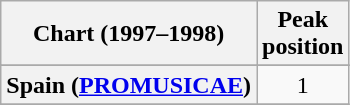<table class="wikitable sortable plainrowheaders" style="text-align:center">
<tr>
<th>Chart (1997–1998)</th>
<th>Peak<br>position</th>
</tr>
<tr>
</tr>
<tr>
</tr>
<tr>
</tr>
<tr>
<th scope="row">Spain (<a href='#'>PROMUSICAE</a>)</th>
<td>1</td>
</tr>
<tr>
</tr>
</table>
